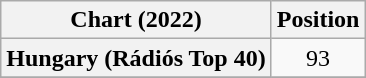<table class="wikitable plainrowheaders" style="text-align:center">
<tr>
<th>Chart (2022)</th>
<th>Position</th>
</tr>
<tr>
<th scope="row">Hungary (Rádiós Top 40)</th>
<td>93</td>
</tr>
<tr>
</tr>
</table>
